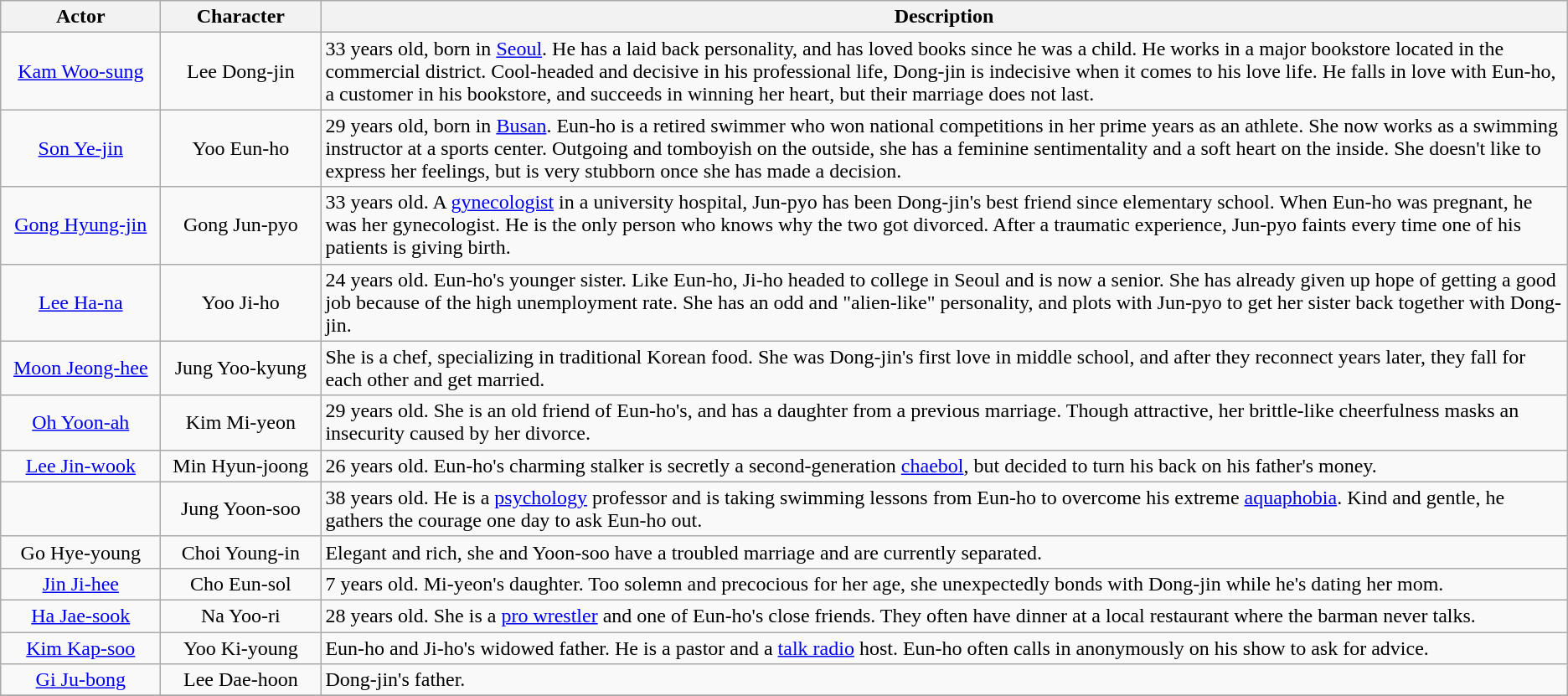<table class="wikitable" style="text-align: center">
<tr>
<th width="120">Actor</th>
<th width="120">Character</th>
<th>Description</th>
</tr>
<tr>
<td><a href='#'>Kam Woo-sung</a></td>
<td>Lee Dong-jin</td>
<td align=left>33 years old, born in <a href='#'>Seoul</a>. He has a laid back personality, and has loved books since he was a child. He works in a major bookstore located in the commercial district. Cool-headed and decisive in his professional life, Dong-jin is indecisive when it comes to his love life. He falls in love with Eun-ho, a customer in his bookstore, and succeeds in winning her heart, but their marriage does not last.</td>
</tr>
<tr>
<td><a href='#'>Son Ye-jin</a></td>
<td>Yoo Eun-ho</td>
<td align=left>29 years old, born in <a href='#'>Busan</a>. Eun-ho is a retired swimmer who won national competitions in her prime years as an athlete. She now works as a swimming instructor at a sports center. Outgoing and tomboyish on the outside, she has a feminine sentimentality and a soft heart on the inside. She doesn't like to express her feelings, but is very stubborn once she has made a decision.</td>
</tr>
<tr>
<td><a href='#'>Gong Hyung-jin</a></td>
<td>Gong Jun-pyo</td>
<td align=left>33 years old. A <a href='#'>gynecologist</a> in a university hospital, Jun-pyo has been Dong-jin's best friend since elementary school. When Eun-ho was pregnant, he was her gynecologist. He is the only person who knows why the two got divorced. After a traumatic experience, Jun-pyo faints every time one of his patients is giving birth.</td>
</tr>
<tr>
<td><a href='#'>Lee Ha-na</a></td>
<td>Yoo Ji-ho</td>
<td align=left>24 years old. Eun-ho's younger sister. Like Eun-ho, Ji-ho headed to college in Seoul and is now a senior. She has already given up hope of getting a good job because of the high unemployment rate. She has an odd and "alien-like" personality, and plots with Jun-pyo to get her sister back together with Dong-jin.</td>
</tr>
<tr>
<td><a href='#'>Moon Jeong-hee</a></td>
<td>Jung Yoo-kyung</td>
<td align=left>She is a chef, specializing in traditional Korean food. She was Dong-jin's first love in middle school, and after they reconnect years later, they fall for each other and get married.</td>
</tr>
<tr>
<td><a href='#'>Oh Yoon-ah</a></td>
<td>Kim Mi-yeon</td>
<td align=left>29 years old. She is an old friend of Eun-ho's, and has a daughter from a previous marriage. Though attractive, her brittle-like cheerfulness masks an insecurity caused by her divorce.</td>
</tr>
<tr>
<td><a href='#'>Lee Jin-wook</a></td>
<td>Min Hyun-joong</td>
<td align=left>26 years old. Eun-ho's charming stalker is secretly a second-generation <a href='#'>chaebol</a>, but decided to turn his back on his father's money.</td>
</tr>
<tr>
<td></td>
<td>Jung Yoon-soo</td>
<td align=left>38 years old. He is a <a href='#'>psychology</a> professor and is taking swimming lessons from Eun-ho to overcome his extreme <a href='#'>aquaphobia</a>. Kind and gentle, he gathers the courage one day to ask Eun-ho out.</td>
</tr>
<tr>
<td>Go Hye-young</td>
<td>Choi Young-in</td>
<td align=left>Elegant and rich, she and Yoon-soo have a troubled marriage and are currently separated.</td>
</tr>
<tr>
<td><a href='#'>Jin Ji-hee</a></td>
<td>Cho Eun-sol</td>
<td align=left>7 years old. Mi-yeon's daughter. Too solemn and precocious for her age, she unexpectedly bonds with Dong-jin while he's dating her mom.</td>
</tr>
<tr>
<td><a href='#'>Ha Jae-sook</a></td>
<td>Na Yoo-ri</td>
<td align=left>28 years old. She is a <a href='#'>pro wrestler</a> and one of Eun-ho's close friends. They often have dinner at a local restaurant where the barman never talks.</td>
</tr>
<tr>
<td><a href='#'>Kim Kap-soo</a></td>
<td>Yoo Ki-young</td>
<td align=left>Eun-ho and Ji-ho's widowed father. He is a pastor and a <a href='#'>talk radio</a> host. Eun-ho often calls in anonymously on his show to ask for advice.</td>
</tr>
<tr>
<td><a href='#'>Gi Ju-bong</a></td>
<td>Lee Dae-hoon</td>
<td align=left>Dong-jin's father.</td>
</tr>
<tr>
</tr>
</table>
